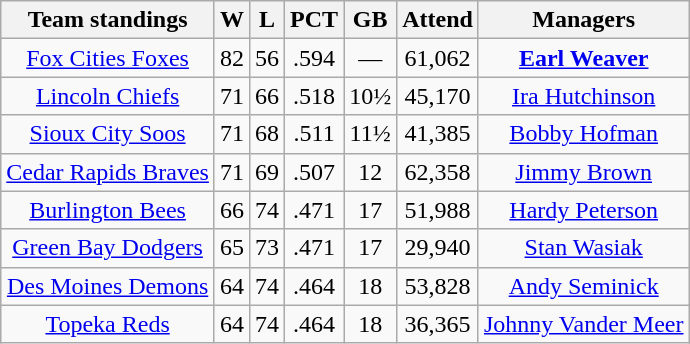<table class="wikitable">
<tr>
<th>Team standings</th>
<th>W</th>
<th>L</th>
<th>PCT</th>
<th>GB</th>
<th>Attend</th>
<th>Managers</th>
</tr>
<tr align=center>
<td><a href='#'>Fox Cities Foxes</a></td>
<td>82</td>
<td>56</td>
<td>.594</td>
<td>—</td>
<td>61,062</td>
<td><strong><a href='#'>Earl Weaver</a></strong></td>
</tr>
<tr align=center>
<td><a href='#'>Lincoln Chiefs</a></td>
<td>71</td>
<td>66</td>
<td>.518</td>
<td>10½</td>
<td>45,170</td>
<td><a href='#'>Ira Hutchinson</a></td>
</tr>
<tr align=center>
<td><a href='#'>Sioux City Soos</a></td>
<td>71</td>
<td>68</td>
<td>.511</td>
<td>11½</td>
<td>41,385</td>
<td><a href='#'>Bobby Hofman</a></td>
</tr>
<tr align=center>
<td><a href='#'>Cedar Rapids Braves</a></td>
<td>71</td>
<td>69</td>
<td>.507</td>
<td>12</td>
<td>62,358</td>
<td><a href='#'>Jimmy Brown</a></td>
</tr>
<tr align=center>
<td><a href='#'>Burlington Bees</a></td>
<td>66</td>
<td>74</td>
<td>.471</td>
<td>17</td>
<td>51,988</td>
<td><a href='#'>Hardy Peterson</a></td>
</tr>
<tr align=center>
<td><a href='#'>Green Bay Dodgers</a></td>
<td>65</td>
<td>73</td>
<td>.471</td>
<td>17</td>
<td>29,940</td>
<td><a href='#'>Stan Wasiak</a></td>
</tr>
<tr align=center>
<td><a href='#'>Des Moines Demons</a></td>
<td>64</td>
<td>74</td>
<td>.464</td>
<td>18</td>
<td>53,828</td>
<td><a href='#'>Andy Seminick</a></td>
</tr>
<tr align=center>
<td><a href='#'>Topeka Reds</a></td>
<td>64</td>
<td>74</td>
<td>.464</td>
<td>18</td>
<td>36,365</td>
<td><a href='#'>Johnny Vander Meer</a></td>
</tr>
</table>
